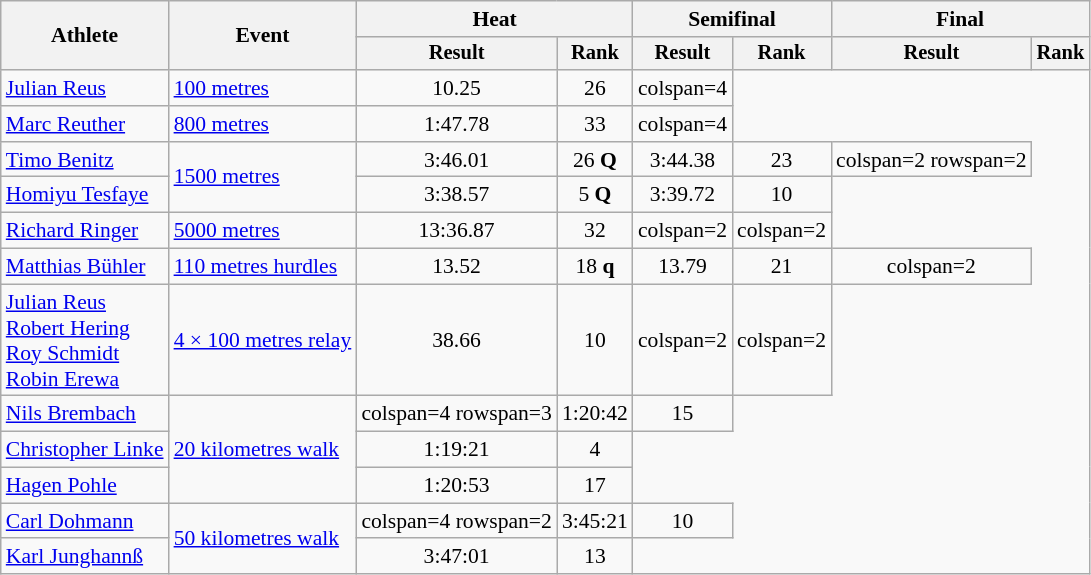<table class=wikitable style=font-size:90%>
<tr>
<th rowspan=2>Athlete</th>
<th rowspan=2>Event</th>
<th colspan=2>Heat</th>
<th colspan=2>Semifinal</th>
<th colspan=2>Final</th>
</tr>
<tr style=font-size:95%>
<th>Result</th>
<th>Rank</th>
<th>Result</th>
<th>Rank</th>
<th>Result</th>
<th>Rank</th>
</tr>
<tr align=center>
<td align=left><a href='#'>Julian Reus</a></td>
<td align=left><a href='#'>100 metres</a></td>
<td>10.25</td>
<td>26</td>
<td>colspan=4 </td>
</tr>
<tr align=center>
<td align=left><a href='#'>Marc Reuther</a></td>
<td align=left><a href='#'>800 metres</a></td>
<td>1:47.78</td>
<td>33</td>
<td>colspan=4 </td>
</tr>
<tr align=center>
<td align=left><a href='#'>Timo Benitz</a></td>
<td align=left rowspan=2><a href='#'>1500 metres</a></td>
<td>3:46.01</td>
<td>26 <strong>Q</strong></td>
<td>3:44.38</td>
<td>23</td>
<td>colspan=2 rowspan=2 </td>
</tr>
<tr align=center>
<td align=left><a href='#'>Homiyu Tesfaye</a></td>
<td>3:38.57</td>
<td>5 <strong>Q</strong></td>
<td>3:39.72</td>
<td>10</td>
</tr>
<tr align=center>
<td align=left><a href='#'>Richard Ringer</a></td>
<td align=left><a href='#'>5000 metres</a></td>
<td>13:36.87</td>
<td>32</td>
<td>colspan=2 </td>
<td>colspan=2 </td>
</tr>
<tr align=center>
<td align=left><a href='#'>Matthias Bühler</a></td>
<td align=left><a href='#'>110 metres hurdles</a></td>
<td>13.52</td>
<td>18 <strong>q</strong></td>
<td>13.79</td>
<td>21</td>
<td>colspan=2 </td>
</tr>
<tr align=center>
<td align=left><a href='#'>Julian Reus</a><br><a href='#'>Robert Hering</a><br><a href='#'>Roy Schmidt</a><br><a href='#'>Robin Erewa</a></td>
<td align=left><a href='#'>4 × 100 metres relay</a></td>
<td>38.66</td>
<td>10</td>
<td>colspan=2 </td>
<td>colspan=2 </td>
</tr>
<tr align=center>
<td align=left><a href='#'>Nils Brembach</a></td>
<td align=left rowspan=3><a href='#'>20 kilometres walk</a></td>
<td>colspan=4 rowspan=3 </td>
<td>1:20:42 <strong></strong></td>
<td>15</td>
</tr>
<tr align=center>
<td align=left><a href='#'>Christopher Linke</a></td>
<td>1:19:21</td>
<td>4</td>
</tr>
<tr align=center>
<td align=left><a href='#'>Hagen Pohle</a></td>
<td>1:20:53 <strong></strong></td>
<td>17</td>
</tr>
<tr align=center>
<td align=left><a href='#'>Carl Dohmann</a></td>
<td align=left rowspan=2><a href='#'>50 kilometres walk</a></td>
<td>colspan=4 rowspan=2 </td>
<td>3:45:21 <strong></strong></td>
<td>10</td>
</tr>
<tr align=center>
<td align=left><a href='#'>Karl Junghannß</a></td>
<td>3:47:01 <strong></strong></td>
<td>13</td>
</tr>
</table>
